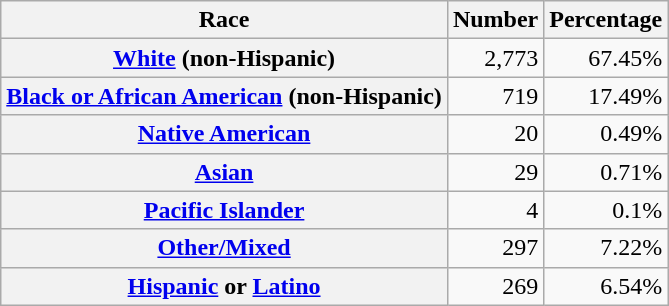<table class="wikitable" style="text-align:right">
<tr>
<th scope="col">Race</th>
<th scope="col">Number</th>
<th scope="col">Percentage</th>
</tr>
<tr>
<th scope="row"><a href='#'>White</a> (non-Hispanic)</th>
<td>2,773</td>
<td>67.45%</td>
</tr>
<tr>
<th scope="row"><a href='#'>Black or African American</a> (non-Hispanic)</th>
<td>719</td>
<td>17.49%</td>
</tr>
<tr>
<th scope="row"><a href='#'>Native American</a></th>
<td>20</td>
<td>0.49%</td>
</tr>
<tr>
<th scope="row"><a href='#'>Asian</a></th>
<td>29</td>
<td>0.71%</td>
</tr>
<tr>
<th scope="row"><a href='#'>Pacific Islander</a></th>
<td>4</td>
<td>0.1%</td>
</tr>
<tr>
<th scope="row"><a href='#'>Other/Mixed</a></th>
<td>297</td>
<td>7.22%</td>
</tr>
<tr>
<th scope="row"><a href='#'>Hispanic</a> or <a href='#'>Latino</a></th>
<td>269</td>
<td>6.54%</td>
</tr>
</table>
